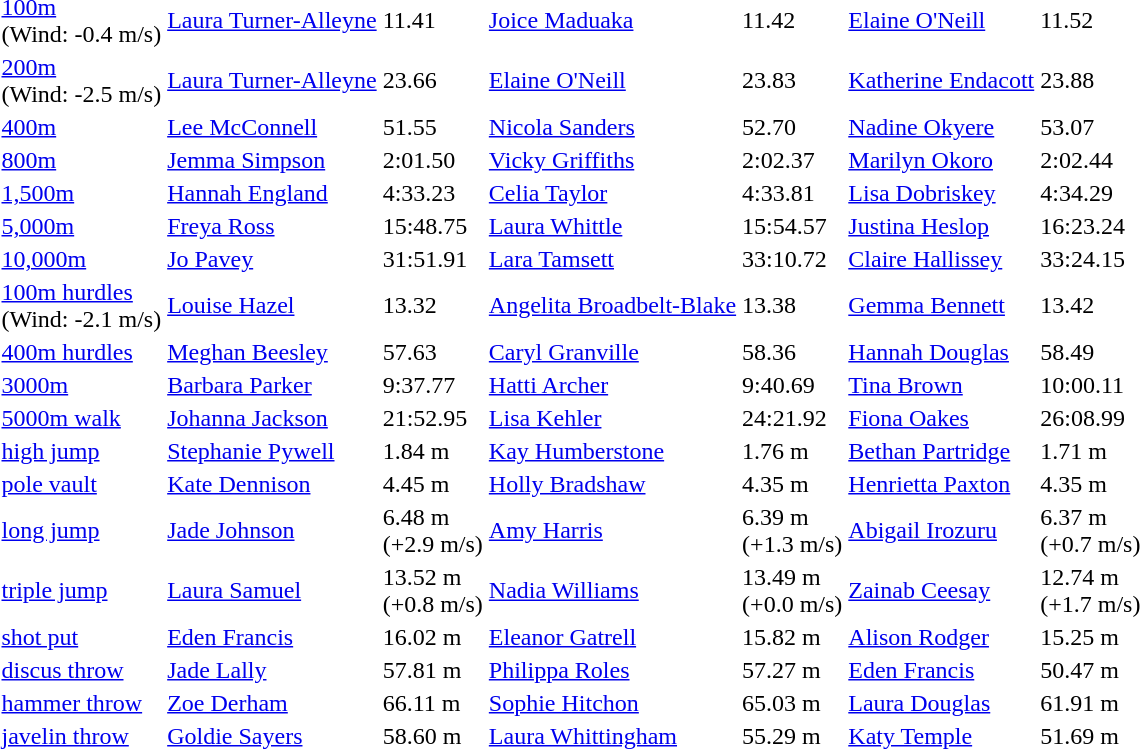<table>
<tr>
<td><a href='#'>100m</a><br>(Wind: -0.4 m/s)</td>
<td><a href='#'>Laura Turner-Alleyne</a></td>
<td>11.41</td>
<td><a href='#'>Joice Maduaka</a></td>
<td>11.42</td>
<td> <a href='#'>Elaine O'Neill</a></td>
<td>11.52</td>
</tr>
<tr>
<td><a href='#'>200m</a><br>(Wind: -2.5 m/s)</td>
<td><a href='#'>Laura Turner-Alleyne</a></td>
<td>23.66</td>
<td> <a href='#'>Elaine O'Neill</a></td>
<td>23.83</td>
<td><a href='#'>Katherine Endacott</a></td>
<td>23.88</td>
</tr>
<tr>
<td><a href='#'>400m</a></td>
<td> <a href='#'>Lee McConnell</a></td>
<td>51.55</td>
<td><a href='#'>Nicola Sanders</a></td>
<td>52.70</td>
<td><a href='#'>Nadine Okyere</a></td>
<td>53.07</td>
</tr>
<tr>
<td><a href='#'>800m</a></td>
<td><a href='#'>Jemma Simpson</a></td>
<td>2:01.50</td>
<td><a href='#'>Vicky Griffiths</a></td>
<td>2:02.37</td>
<td><a href='#'>Marilyn Okoro</a></td>
<td>2:02.44</td>
</tr>
<tr>
<td><a href='#'>1,500m</a></td>
<td><a href='#'>Hannah England</a></td>
<td>4:33.23</td>
<td><a href='#'>Celia Taylor</a></td>
<td>4:33.81</td>
<td><a href='#'>Lisa Dobriskey</a></td>
<td>4:34.29</td>
</tr>
<tr>
<td><a href='#'>5,000m</a></td>
<td> <a href='#'>Freya Ross</a></td>
<td>15:48.75</td>
<td> <a href='#'>Laura Whittle</a></td>
<td>15:54.57</td>
<td><a href='#'>Justina Heslop</a></td>
<td>16:23.24</td>
</tr>
<tr>
<td><a href='#'>10,000m</a></td>
<td><a href='#'>Jo Pavey</a></td>
<td>31:51.91</td>
<td><a href='#'>Lara Tamsett</a></td>
<td>33:10.72</td>
<td><a href='#'>Claire Hallissey</a></td>
<td>33:24.15</td>
</tr>
<tr>
<td><a href='#'>100m hurdles</a><br>(Wind: -2.1 m/s)</td>
<td><a href='#'>Louise Hazel</a></td>
<td>13.32</td>
<td><a href='#'>Angelita Broadbelt-Blake</a></td>
<td>13.38</td>
<td><a href='#'>Gemma Bennett</a></td>
<td>13.42</td>
</tr>
<tr>
<td><a href='#'>400m hurdles</a></td>
<td><a href='#'>Meghan Beesley</a></td>
<td>57.63</td>
<td><a href='#'>Caryl Granville</a></td>
<td>58.36</td>
<td><a href='#'>Hannah Douglas</a></td>
<td>58.49</td>
</tr>
<tr>
<td><a href='#'>3000m </a></td>
<td><a href='#'>Barbara Parker</a></td>
<td>9:37.77</td>
<td><a href='#'>Hatti Archer</a></td>
<td>9:40.69</td>
<td><a href='#'>Tina Brown</a></td>
<td>10:00.11</td>
</tr>
<tr>
<td><a href='#'>5000m walk</a></td>
<td><a href='#'>Johanna Jackson</a></td>
<td>21:52.95</td>
<td><a href='#'>Lisa Kehler</a></td>
<td>24:21.92</td>
<td><a href='#'>Fiona Oakes</a></td>
<td>26:08.99</td>
</tr>
<tr>
<td><a href='#'>high jump</a></td>
<td><a href='#'>Stephanie Pywell</a></td>
<td>1.84 m</td>
<td><a href='#'>Kay Humberstone</a></td>
<td>1.76 m</td>
<td><a href='#'>Bethan Partridge</a></td>
<td>1.71 m</td>
</tr>
<tr>
<td><a href='#'>pole vault</a></td>
<td><a href='#'>Kate Dennison</a></td>
<td>4.45 m</td>
<td><a href='#'>Holly Bradshaw</a></td>
<td>4.35 m</td>
<td><a href='#'>Henrietta Paxton</a></td>
<td>4.35 m</td>
</tr>
<tr>
<td><a href='#'>long jump</a></td>
<td><a href='#'>Jade Johnson</a></td>
<td>6.48 m <br>(+2.9 m/s)</td>
<td><a href='#'>Amy Harris</a></td>
<td>6.39 m<br>(+1.3 m/s)</td>
<td><a href='#'>Abigail Irozuru</a></td>
<td>6.37 m<br>(+0.7 m/s)</td>
</tr>
<tr>
<td><a href='#'>triple jump</a></td>
<td><a href='#'>Laura Samuel</a></td>
<td>13.52 m<br>(+0.8 m/s)</td>
<td><a href='#'>Nadia Williams</a></td>
<td>13.49 m<br>(+0.0 m/s)</td>
<td><a href='#'>Zainab Ceesay</a></td>
<td>12.74 m<br>(+1.7 m/s)</td>
</tr>
<tr>
<td><a href='#'>shot put</a></td>
<td><a href='#'>Eden Francis</a></td>
<td>16.02 m</td>
<td><a href='#'>Eleanor Gatrell</a></td>
<td>15.82 m</td>
<td> <a href='#'>Alison Rodger</a></td>
<td>15.25 m</td>
</tr>
<tr>
<td><a href='#'>discus throw</a></td>
<td><a href='#'>Jade Lally</a></td>
<td>57.81 m</td>
<td> <a href='#'>Philippa Roles</a></td>
<td>57.27 m</td>
<td><a href='#'>Eden Francis</a></td>
<td>50.47 m</td>
</tr>
<tr>
<td><a href='#'>hammer throw</a></td>
<td><a href='#'>Zoe Derham</a></td>
<td>66.11 m</td>
<td><a href='#'>Sophie Hitchon</a></td>
<td>65.03 m</td>
<td><a href='#'>Laura Douglas</a></td>
<td>61.91 m</td>
</tr>
<tr>
<td><a href='#'>javelin throw</a></td>
<td><a href='#'>Goldie Sayers</a></td>
<td>58.60 m</td>
<td><a href='#'>Laura Whittingham</a></td>
<td>55.29 m</td>
<td><a href='#'>Katy Temple</a></td>
<td>51.69 m</td>
</tr>
</table>
